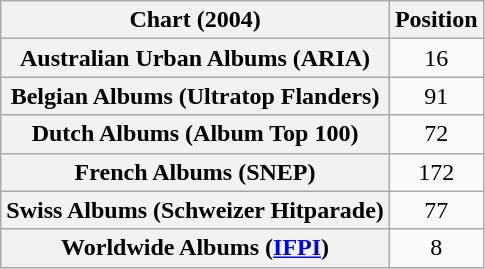<table class="wikitable sortable plainrowheaders" style="text-align:center;">
<tr>
<th scope="col">Chart (2004)</th>
<th scope="col">Position</th>
</tr>
<tr>
<th scope="row">Australian Urban Albums (ARIA)</th>
<td>16</td>
</tr>
<tr>
<th scope="row">Belgian Albums (Ultratop Flanders)</th>
<td>91</td>
</tr>
<tr>
<th scope="row">Dutch Albums (Album Top 100)</th>
<td>72</td>
</tr>
<tr>
<th scope="row">French Albums (SNEP)</th>
<td>172</td>
</tr>
<tr>
<th scope="row">Swiss Albums (Schweizer Hitparade)</th>
<td>77</td>
</tr>
<tr>
<th scope="row">Worldwide Albums (<a href='#'>IFPI</a>)</th>
<td>8</td>
</tr>
</table>
